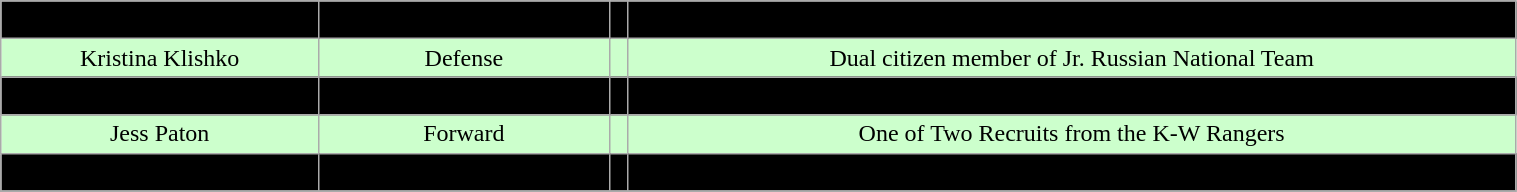<table class="wikitable" width="80%">
<tr align="center" bgcolor=" ">
<td>Katie Hubert</td>
<td>Forward</td>
<td></td>
<td>Scoring threat from the Burlington Jr. Barracudas</td>
</tr>
<tr align="center" bgcolor="#ccffcc">
<td>Kristina Klishko</td>
<td>Defense</td>
<td></td>
<td>Dual citizen member of Jr. Russian National Team</td>
</tr>
<tr align="center" bgcolor=" ">
<td>Casidhe Kunichika</td>
<td>Defense</td>
<td></td>
<td>Sister of RIT star Kourtney Kunichika</td>
</tr>
<tr align="center" bgcolor="#ccffcc">
<td>Jess Paton</td>
<td>Forward</td>
<td></td>
<td>One of Two Recruits from the K-W Rangers</td>
</tr>
<tr align="center" bgcolor=" ">
<td>Carly Payerl</td>
<td>Forward/Defense</td>
<td></td>
<td>Paton's 3 year teammate of Jess Paton on K-W Rangers</td>
</tr>
<tr align="center" bgcolor=" ">
</tr>
</table>
